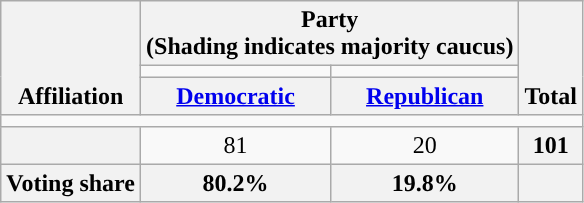<table class=wikitable style="text-align:center">
<tr style="vertical-align:bottom;">
<th rowspan=3>Affiliation</th>
<th colspan=2>Party <div>(Shading indicates majority caucus)</div></th>
<th rowspan=3>Total</th>
</tr>
<tr style="height:5px">
<td style="background-color:"></td>
<td style="background-color:"></td>
</tr>
<tr>
<th><a href='#'>Democratic</a></th>
<th><a href='#'>Republican</a></th>
</tr>
<tr>
<td colspan=5></td>
</tr>
<tr>
<th nowrap style="font-size:80%"></th>
<td>81</td>
<td>20</td>
<th>101</th>
</tr>
<tr>
<th>Voting share</th>
<th>80.2%</th>
<th>19.8%</th>
<th colspan=2></th>
</tr>
</table>
